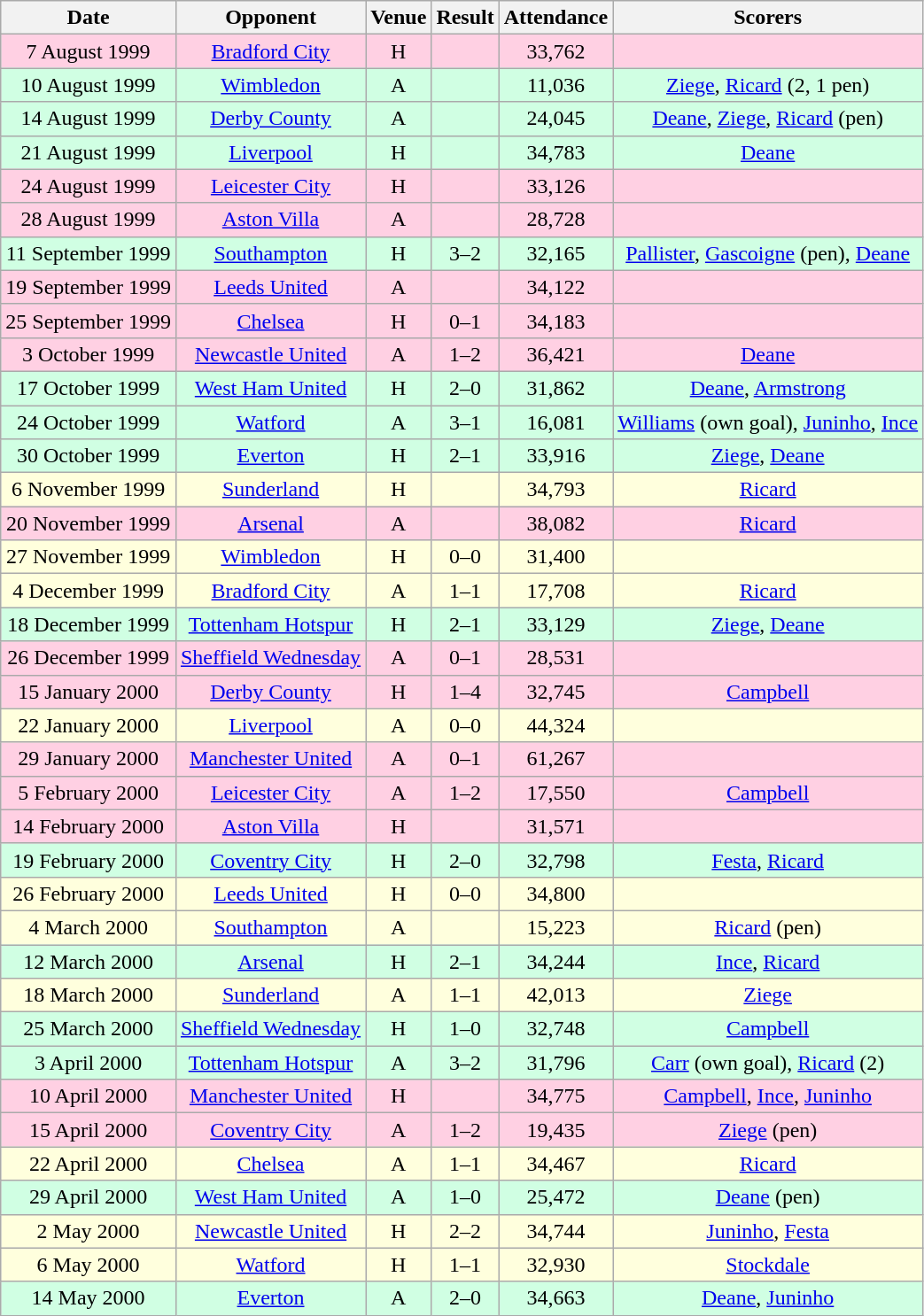<table class="wikitable sortable" style="text-align:center;">
<tr>
<th>Date</th>
<th>Opponent</th>
<th>Venue</th>
<th>Result</th>
<th>Attendance</th>
<th>Scorers</th>
</tr>
<tr style="background:#ffd0e3;">
<td>7 August 1999</td>
<td><a href='#'>Bradford City</a></td>
<td>H</td>
<td></td>
<td>33,762</td>
<td></td>
</tr>
<tr style="background:#d0ffe3;">
<td>10 August 1999</td>
<td><a href='#'>Wimbledon</a></td>
<td>A</td>
<td></td>
<td>11,036</td>
<td><a href='#'>Ziege</a>, <a href='#'>Ricard</a> (2, 1 pen)</td>
</tr>
<tr style="background:#d0ffe3;">
<td>14 August 1999</td>
<td><a href='#'>Derby County</a></td>
<td>A</td>
<td></td>
<td>24,045</td>
<td><a href='#'>Deane</a>, <a href='#'>Ziege</a>, <a href='#'>Ricard</a> (pen)</td>
</tr>
<tr style="background:#d0ffe3;">
<td>21 August 1999</td>
<td><a href='#'>Liverpool</a></td>
<td>H</td>
<td></td>
<td>34,783</td>
<td><a href='#'>Deane</a></td>
</tr>
<tr style="background:#ffd0e3;">
<td>24 August 1999</td>
<td><a href='#'>Leicester City</a></td>
<td>H</td>
<td></td>
<td>33,126</td>
<td></td>
</tr>
<tr style="background:#ffd0e3;">
<td>28 August 1999</td>
<td><a href='#'>Aston Villa</a></td>
<td>A</td>
<td></td>
<td>28,728</td>
<td></td>
</tr>
<tr style="background:#d0ffe3;">
<td>11 September 1999</td>
<td><a href='#'>Southampton</a></td>
<td>H</td>
<td>3–2</td>
<td>32,165</td>
<td><a href='#'>Pallister</a>, <a href='#'>Gascoigne</a> (pen), <a href='#'>Deane</a></td>
</tr>
<tr style="background:#ffd0e3;">
<td>19 September 1999</td>
<td><a href='#'>Leeds United</a></td>
<td>A</td>
<td></td>
<td>34,122</td>
<td></td>
</tr>
<tr style="background:#ffd0e3;">
<td>25 September 1999</td>
<td><a href='#'>Chelsea</a></td>
<td>H</td>
<td>0–1</td>
<td>34,183</td>
<td></td>
</tr>
<tr style="background:#ffd0e3;">
<td>3 October 1999</td>
<td><a href='#'>Newcastle United</a></td>
<td>A</td>
<td>1–2</td>
<td>36,421</td>
<td><a href='#'>Deane</a></td>
</tr>
<tr style="background:#d0ffe3;">
<td>17 October 1999</td>
<td><a href='#'>West Ham United</a></td>
<td>H</td>
<td>2–0</td>
<td>31,862</td>
<td><a href='#'>Deane</a>, <a href='#'>Armstrong</a></td>
</tr>
<tr style="background:#d0ffe3;">
<td>24 October 1999</td>
<td><a href='#'>Watford</a></td>
<td>A</td>
<td>3–1</td>
<td>16,081</td>
<td><a href='#'>Williams</a> (own goal), <a href='#'>Juninho</a>, <a href='#'>Ince</a></td>
</tr>
<tr style="background:#d0ffe3;">
<td>30 October 1999</td>
<td><a href='#'>Everton</a></td>
<td>H</td>
<td>2–1</td>
<td>33,916</td>
<td><a href='#'>Ziege</a>, <a href='#'>Deane</a></td>
</tr>
<tr style="background:#ffffdd;">
<td>6 November 1999</td>
<td><a href='#'>Sunderland</a></td>
<td>H</td>
<td></td>
<td>34,793</td>
<td><a href='#'>Ricard</a></td>
</tr>
<tr style="background:#ffd0e3;">
<td>20 November 1999</td>
<td><a href='#'>Arsenal</a></td>
<td>A</td>
<td></td>
<td>38,082</td>
<td><a href='#'>Ricard</a></td>
</tr>
<tr style="background:#ffffdd;">
<td>27 November 1999</td>
<td><a href='#'>Wimbledon</a></td>
<td>H</td>
<td>0–0</td>
<td>31,400</td>
<td></td>
</tr>
<tr style="background:#ffffdd;">
<td>4 December 1999</td>
<td><a href='#'>Bradford City</a></td>
<td>A</td>
<td>1–1</td>
<td>17,708</td>
<td><a href='#'>Ricard</a></td>
</tr>
<tr style="background:#d0ffe3;">
<td>18 December 1999</td>
<td><a href='#'>Tottenham Hotspur</a></td>
<td>H</td>
<td>2–1</td>
<td>33,129</td>
<td><a href='#'>Ziege</a>, <a href='#'>Deane</a></td>
</tr>
<tr style="background:#ffd0e3;">
<td>26 December 1999</td>
<td><a href='#'>Sheffield Wednesday</a></td>
<td>A</td>
<td>0–1</td>
<td>28,531</td>
<td></td>
</tr>
<tr style="background:#ffd0e3;">
<td>15 January 2000</td>
<td><a href='#'>Derby County</a></td>
<td>H</td>
<td>1–4</td>
<td>32,745</td>
<td><a href='#'>Campbell</a></td>
</tr>
<tr style="background:#ffffdd;">
<td>22 January 2000</td>
<td><a href='#'>Liverpool</a></td>
<td>A</td>
<td>0–0</td>
<td>44,324</td>
<td></td>
</tr>
<tr style="background:#ffd0e3;">
<td>29 January 2000</td>
<td><a href='#'>Manchester United</a></td>
<td>A</td>
<td>0–1</td>
<td>61,267</td>
<td></td>
</tr>
<tr style="background:#ffd0e3;">
<td>5 February 2000</td>
<td><a href='#'>Leicester City</a></td>
<td>A</td>
<td>1–2</td>
<td>17,550</td>
<td><a href='#'>Campbell</a></td>
</tr>
<tr style="background:#ffd0e3;">
<td>14 February 2000</td>
<td><a href='#'>Aston Villa</a></td>
<td>H</td>
<td></td>
<td>31,571</td>
<td></td>
</tr>
<tr style="background:#d0ffe3;">
<td>19 February 2000</td>
<td><a href='#'>Coventry City</a></td>
<td>H</td>
<td>2–0</td>
<td>32,798</td>
<td><a href='#'>Festa</a>, <a href='#'>Ricard</a></td>
</tr>
<tr style="background:#ffffdd;">
<td>26 February 2000</td>
<td><a href='#'>Leeds United</a></td>
<td>H</td>
<td>0–0</td>
<td>34,800</td>
<td></td>
</tr>
<tr style="background:#ffffdd;">
<td>4 March 2000</td>
<td><a href='#'>Southampton</a></td>
<td>A</td>
<td></td>
<td>15,223</td>
<td><a href='#'>Ricard</a> (pen)</td>
</tr>
<tr style="background:#d0ffe3;">
<td>12 March 2000</td>
<td><a href='#'>Arsenal</a></td>
<td>H</td>
<td>2–1</td>
<td>34,244</td>
<td><a href='#'>Ince</a>, <a href='#'>Ricard</a></td>
</tr>
<tr style="background:#ffffdd;">
<td>18 March 2000</td>
<td><a href='#'>Sunderland</a></td>
<td>A</td>
<td>1–1</td>
<td>42,013</td>
<td><a href='#'>Ziege</a></td>
</tr>
<tr style="background:#d0ffe3;">
<td>25 March 2000</td>
<td><a href='#'>Sheffield Wednesday</a></td>
<td>H</td>
<td>1–0</td>
<td>32,748</td>
<td><a href='#'>Campbell</a></td>
</tr>
<tr style="background:#d0ffe3;">
<td>3 April 2000</td>
<td><a href='#'>Tottenham Hotspur</a></td>
<td>A</td>
<td>3–2</td>
<td>31,796</td>
<td><a href='#'>Carr</a> (own goal), <a href='#'>Ricard</a> (2)</td>
</tr>
<tr style="background:#ffd0e3;">
<td>10 April 2000</td>
<td><a href='#'>Manchester United</a></td>
<td>H</td>
<td></td>
<td>34,775</td>
<td><a href='#'>Campbell</a>, <a href='#'>Ince</a>, <a href='#'>Juninho</a></td>
</tr>
<tr style="background:#ffd0e3;">
<td>15 April 2000</td>
<td><a href='#'>Coventry City</a></td>
<td>A</td>
<td>1–2</td>
<td>19,435</td>
<td><a href='#'>Ziege</a> (pen)</td>
</tr>
<tr style="background:#ffffdd;">
<td>22 April 2000</td>
<td><a href='#'>Chelsea</a></td>
<td>A</td>
<td>1–1</td>
<td>34,467</td>
<td><a href='#'>Ricard</a></td>
</tr>
<tr style="background:#d0ffe3;">
<td>29 April 2000</td>
<td><a href='#'>West Ham United</a></td>
<td>A</td>
<td>1–0</td>
<td>25,472</td>
<td><a href='#'>Deane</a> (pen)</td>
</tr>
<tr style="background:#ffffdd;">
<td>2 May 2000</td>
<td><a href='#'>Newcastle United</a></td>
<td>H</td>
<td>2–2</td>
<td>34,744</td>
<td><a href='#'>Juninho</a>, <a href='#'>Festa</a></td>
</tr>
<tr style="background:#ffffdd;">
<td>6 May 2000</td>
<td><a href='#'>Watford</a></td>
<td>H</td>
<td>1–1</td>
<td>32,930</td>
<td><a href='#'>Stockdale</a></td>
</tr>
<tr style="background:#d0ffe3;">
<td>14 May 2000</td>
<td><a href='#'>Everton</a></td>
<td>A</td>
<td>2–0</td>
<td>34,663</td>
<td><a href='#'>Deane</a>, <a href='#'>Juninho</a></td>
</tr>
</table>
